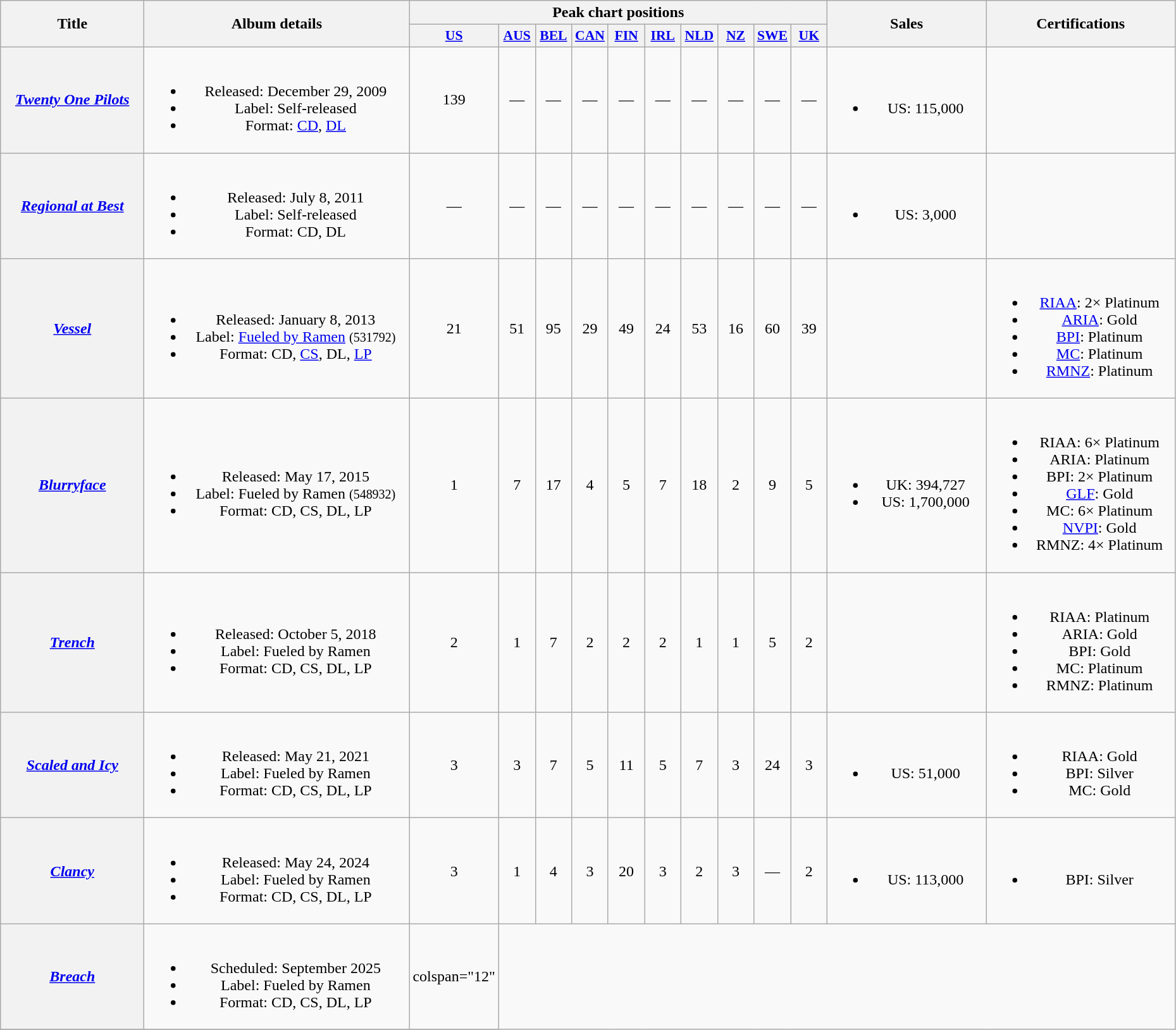<table class="wikitable plainrowheaders" style="text-align:center;">
<tr>
<th scope="col" rowspan="2" style="width:9em;">Title</th>
<th scope="col" rowspan="2" style="width:17em;">Album details</th>
<th scope="col" colspan="10">Peak chart positions</th>
<th scope="col" rowspan="2" style="width:10em;">Sales</th>
<th scope="col" rowspan="2" style="width:12em;">Certifications</th>
</tr>
<tr>
<th scope="col" style="width:2.2em; font-size:90%;"><a href='#'>US</a><br></th>
<th scope="col" style="width:2.2em; font-size:90%;"><a href='#'>AUS</a><br></th>
<th scope="col" style="width:2.2em; font-size:90%;"><a href='#'>BEL</a><br></th>
<th scope="col" style="width:2.2em; font-size:90%;"><a href='#'>CAN</a><br></th>
<th scope="col" style="width:2.2em; font-size:90%;"><a href='#'>FIN</a><br></th>
<th scope="col" style="width:2.2em;font-size:90%;"><a href='#'>IRL</a><br></th>
<th scope="col" style="width:2.2em; font-size:90%;"><a href='#'>NLD</a><br></th>
<th scope="col" style="width:2.2em; font-size:90%;"><a href='#'>NZ</a><br></th>
<th scope="col" style="width:2.2em; font-size:90%;"><a href='#'>SWE</a><br></th>
<th scope="col" style="width:2.2em; font-size:90%;"><a href='#'>UK</a><br></th>
</tr>
<tr>
<th scope="row"><em><a href='#'>Twenty One Pilots</a></em></th>
<td><br><ul><li>Released: December 29, 2009</li><li>Label: Self-released</li><li>Format: <a href='#'>CD</a>, <a href='#'>DL</a></li></ul></td>
<td>139</td>
<td>—</td>
<td>—</td>
<td>—</td>
<td>—</td>
<td>—</td>
<td>—</td>
<td>—</td>
<td>—</td>
<td>—</td>
<td><br><ul><li>US: 115,000</li></ul></td>
<td></td>
</tr>
<tr>
<th scope="row"><em><a href='#'>Regional at Best</a></em></th>
<td><br><ul><li>Released: July 8, 2011</li><li>Label: Self-released</li><li>Format: CD, DL</li></ul></td>
<td>—</td>
<td>—</td>
<td>—</td>
<td>—</td>
<td>—</td>
<td>—</td>
<td>—</td>
<td>—</td>
<td>—</td>
<td>—</td>
<td><br><ul><li>US: 3,000</li></ul></td>
<td></td>
</tr>
<tr>
<th scope="row"><em><a href='#'>Vessel</a></em></th>
<td><br><ul><li>Released: January 8, 2013</li><li>Label: <a href='#'>Fueled by Ramen</a> <small>(531792)</small></li><li>Format: CD, <a href='#'>CS</a>, DL, <a href='#'>LP</a></li></ul></td>
<td>21</td>
<td>51</td>
<td>95</td>
<td>29</td>
<td>49</td>
<td>24</td>
<td>53</td>
<td>16</td>
<td>60</td>
<td>39</td>
<td></td>
<td><br><ul><li><a href='#'>RIAA</a>: 2× Platinum</li><li><a href='#'>ARIA</a>: Gold</li><li><a href='#'>BPI</a>: Platinum</li><li><a href='#'>MC</a>: Platinum</li><li><a href='#'>RMNZ</a>: Platinum</li></ul></td>
</tr>
<tr>
<th scope="row"><em><a href='#'>Blurryface</a></em></th>
<td><br><ul><li>Released: May 17, 2015</li><li>Label: Fueled by Ramen <small>(548932)</small></li><li>Format: CD, CS, DL, LP</li></ul></td>
<td>1</td>
<td>7</td>
<td>17</td>
<td>4</td>
<td>5</td>
<td>7</td>
<td>18</td>
<td>2</td>
<td>9</td>
<td>5</td>
<td><br><ul><li>UK: 394,727</li><li>US: 1,700,000</li></ul></td>
<td><br><ul><li>RIAA: 6× Platinum</li><li>ARIA: Platinum</li><li>BPI: 2× Platinum</li><li><a href='#'>GLF</a>: Gold</li><li>MC: 6× Platinum</li><li><a href='#'>NVPI</a>: Gold</li><li>RMNZ: 4× Platinum</li></ul></td>
</tr>
<tr>
<th scope="row"><em><a href='#'>Trench</a></em></th>
<td><br><ul><li>Released: October 5, 2018</li><li>Label: Fueled by Ramen</li><li>Format: CD, CS, DL, LP</li></ul></td>
<td>2</td>
<td>1</td>
<td>7</td>
<td>2</td>
<td>2</td>
<td>2</td>
<td>1</td>
<td>1</td>
<td>5</td>
<td>2</td>
<td></td>
<td><br><ul><li>RIAA: Platinum</li><li>ARIA: Gold</li><li>BPI: Gold</li><li>MC: Platinum</li><li>RMNZ: Platinum</li></ul></td>
</tr>
<tr>
<th scope="row"><em><a href='#'>Scaled and Icy</a></em></th>
<td><br><ul><li>Released: May 21, 2021</li><li>Label: Fueled by Ramen</li><li>Format: CD, CS, DL, LP</li></ul></td>
<td>3</td>
<td>3</td>
<td>7</td>
<td>5</td>
<td>11</td>
<td>5</td>
<td>7</td>
<td>3</td>
<td>24</td>
<td>3</td>
<td><br><ul><li>US: 51,000</li></ul></td>
<td><br><ul><li>RIAA: Gold</li><li>BPI: Silver</li><li>MC: Gold</li></ul></td>
</tr>
<tr>
<th scope="row"><em><a href='#'>Clancy</a></em></th>
<td><br><ul><li>Released: May 24, 2024</li><li>Label: Fueled by Ramen</li><li>Format: CD, CS, DL, LP</li></ul></td>
<td>3</td>
<td>1</td>
<td>4</td>
<td>3</td>
<td>20</td>
<td>3</td>
<td>2</td>
<td>3</td>
<td>—</td>
<td>2</td>
<td><br><ul><li>US: 113,000</li></ul></td>
<td><br><ul><li>BPI: Silver</li></ul></td>
</tr>
<tr>
<th scope="row"><em><a href='#'>Breach</a></em></th>
<td><br><ul><li>Scheduled: September 2025</li><li>Label: Fueled by Ramen</li><li>Format: CD, CS, DL, LP</li></ul></td>
<td>colspan="12" </td>
</tr>
<tr>
</tr>
</table>
